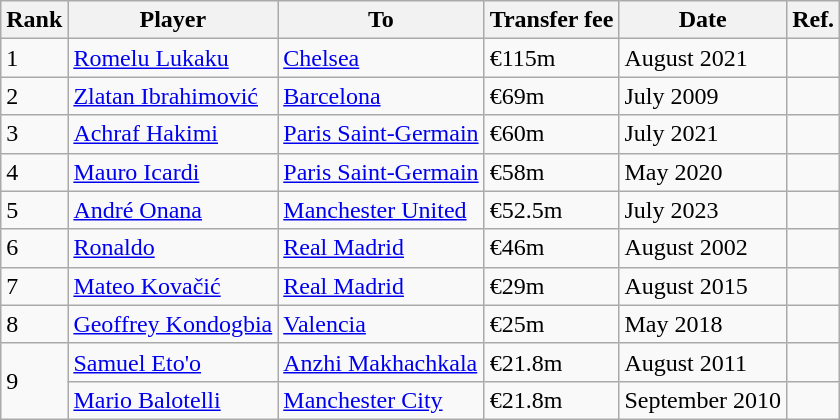<table class="wikitable">
<tr>
<th>Rank</th>
<th>Player</th>
<th>To</th>
<th>Transfer fee</th>
<th>Date</th>
<th>Ref.</th>
</tr>
<tr>
<td>1</td>
<td> <a href='#'>Romelu Lukaku</a></td>
<td> <a href='#'>Chelsea</a></td>
<td>€115m</td>
<td>August 2021</td>
<td></td>
</tr>
<tr>
<td>2</td>
<td> <a href='#'>Zlatan Ibrahimović</a></td>
<td> <a href='#'>Barcelona</a></td>
<td>€69m</td>
<td>July 2009</td>
<td></td>
</tr>
<tr>
<td>3</td>
<td> <a href='#'>Achraf Hakimi</a></td>
<td> <a href='#'>Paris Saint-Germain</a></td>
<td>€60m</td>
<td>July 2021</td>
<td></td>
</tr>
<tr>
<td>4</td>
<td> <a href='#'>Mauro Icardi</a></td>
<td> <a href='#'>Paris Saint-Germain</a></td>
<td>€58m</td>
<td>May 2020</td>
<td></td>
</tr>
<tr>
<td>5</td>
<td> <a href='#'>André Onana</a></td>
<td> <a href='#'>Manchester United</a></td>
<td>€52.5m</td>
<td>July 2023</td>
<td></td>
</tr>
<tr>
<td>6</td>
<td> <a href='#'>Ronaldo</a></td>
<td> <a href='#'>Real Madrid</a></td>
<td>€46m</td>
<td>August 2002</td>
<td></td>
</tr>
<tr>
<td>7</td>
<td> <a href='#'>Mateo Kovačić</a></td>
<td> <a href='#'>Real Madrid</a></td>
<td>€29m</td>
<td>August 2015</td>
<td></td>
</tr>
<tr>
<td>8</td>
<td> <a href='#'>Geoffrey Kondogbia</a></td>
<td> <a href='#'>Valencia</a></td>
<td>€25m</td>
<td>May 2018</td>
<td></td>
</tr>
<tr>
<td rowspan=2>9</td>
<td> <a href='#'>Samuel Eto'o</a></td>
<td> <a href='#'>Anzhi Makhachkala</a></td>
<td>€21.8m</td>
<td>August 2011</td>
<td></td>
</tr>
<tr>
<td> <a href='#'>Mario Balotelli</a></td>
<td> <a href='#'>Manchester City</a></td>
<td>€21.8m</td>
<td>September 2010</td>
<td></td>
</tr>
</table>
